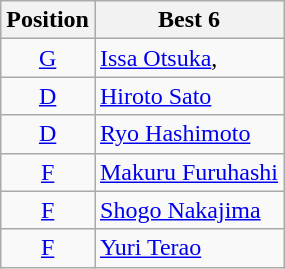<table class="wikitable">
<tr>
<th>Position</th>
<th>Best 6</th>
</tr>
<tr>
<td align=center><a href='#'>G</a></td>
<td><a href='#'>Issa Otsuka</a>, </td>
</tr>
<tr>
<td align=center><a href='#'>D</a></td>
<td><a href='#'>Hiroto Sato</a> </td>
</tr>
<tr>
<td align=center><a href='#'>D</a></td>
<td><a href='#'>Ryo Hashimoto</a> </td>
</tr>
<tr>
<td align=center><a href='#'>F</a></td>
<td><a href='#'>Makuru Furuhashi</a> </td>
</tr>
<tr>
<td align=center><a href='#'>F</a></td>
<td><a href='#'>Shogo Nakajima</a> </td>
</tr>
<tr>
<td align=center><a href='#'>F</a></td>
<td><a href='#'>Yuri Terao</a> </td>
</tr>
</table>
